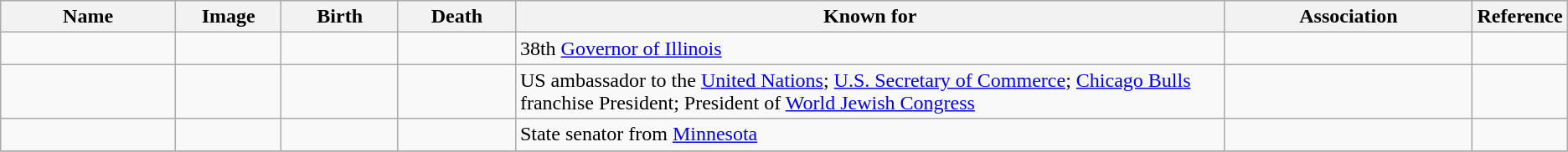<table class="wikitable sortable">
<tr>
<th scope="col" width="140">Name</th>
<th scope="col" width="80" class="unsortable">Image</th>
<th scope="col" width="90">Birth</th>
<th scope="col" width="90">Death</th>
<th scope="col" width="600" class="unsortable">Known for</th>
<th scope="col" width="200" class="unsortable">Association</th>
<th scope="col" width="30" class="unsortable">Reference</th>
</tr>
<tr>
<td></td>
<td></td>
<td align=right></td>
<td></td>
<td>38th <a href='#'>Governor of Illinois</a></td>
<td></td>
<td align="center"></td>
</tr>
<tr>
<td></td>
<td></td>
<td align=right></td>
<td align=right></td>
<td>US ambassador to the <a href='#'>United Nations</a>; <a href='#'>U.S. Secretary of Commerce</a>; <a href='#'>Chicago Bulls</a> franchise President; President of <a href='#'>World Jewish Congress</a></td>
<td></td>
<td align="center"></td>
</tr>
<tr>
<td></td>
<td></td>
<td align=right></td>
<td></td>
<td>State senator from <a href='#'>Minnesota</a></td>
<td></td>
<td align="center"></td>
</tr>
<tr>
</tr>
</table>
